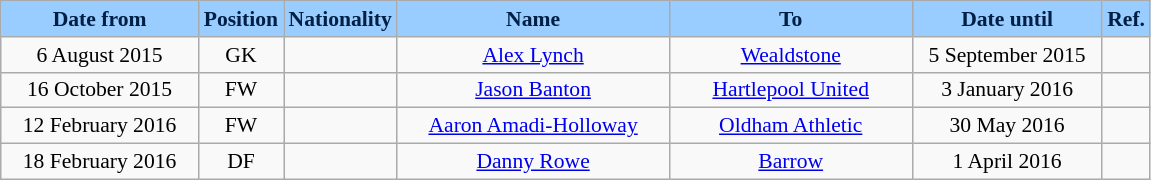<table class="wikitable"  style="text-align:center; font-size:90%; ">
<tr>
<th style="background:#99CCFF; color:#001F44; width:125px;">Date from</th>
<th style="background:#99CCFF; color:#001F44; width:50px;">Position</th>
<th style="background:#99CCFF; color:#001F44; width:50px;">Nationality</th>
<th style="background:#99CCFF; color:#001F44; width:175px;">Name</th>
<th style="background:#99CCFF; color:#001F44; width:155px;">To</th>
<th style="background:#99CCFF; color:#001F44; width:120px;">Date until</th>
<th style="background:#99CCFF; color:#001F44; width:25px;">Ref.</th>
</tr>
<tr>
<td>6 August 2015</td>
<td>GK</td>
<td></td>
<td><a href='#'>Alex Lynch</a></td>
<td><a href='#'>Wealdstone</a></td>
<td>5 September 2015</td>
<td></td>
</tr>
<tr>
<td>16 October 2015</td>
<td>FW</td>
<td></td>
<td><a href='#'>Jason Banton</a></td>
<td><a href='#'>Hartlepool United</a></td>
<td>3 January 2016</td>
<td></td>
</tr>
<tr>
<td>12 February 2016</td>
<td>FW</td>
<td></td>
<td><a href='#'>Aaron Amadi-Holloway</a></td>
<td><a href='#'>Oldham Athletic</a></td>
<td>30 May 2016</td>
<td></td>
</tr>
<tr>
<td>18 February 2016</td>
<td>DF</td>
<td></td>
<td><a href='#'>Danny Rowe</a></td>
<td><a href='#'>Barrow</a></td>
<td>1 April 2016</td>
<td></td>
</tr>
</table>
